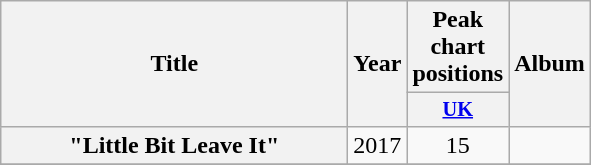<table class="wikitable plainrowheaders" style="text-align:center;">
<tr>
<th scope="col" rowspan="2" style="width:14em;">Title</th>
<th scope="col" rowspan="2" style="width:1em;">Year</th>
<th scope="col">Peak chart positions</th>
<th scope="col" rowspan="2">Album</th>
</tr>
<tr>
<th scope="col" style="width:3em;font-size:85%;"><a href='#'>UK</a><br></th>
</tr>
<tr>
<th scope="row">"Little Bit Leave It"</th>
<td>2017</td>
<td>15</td>
<td></td>
</tr>
<tr>
</tr>
</table>
